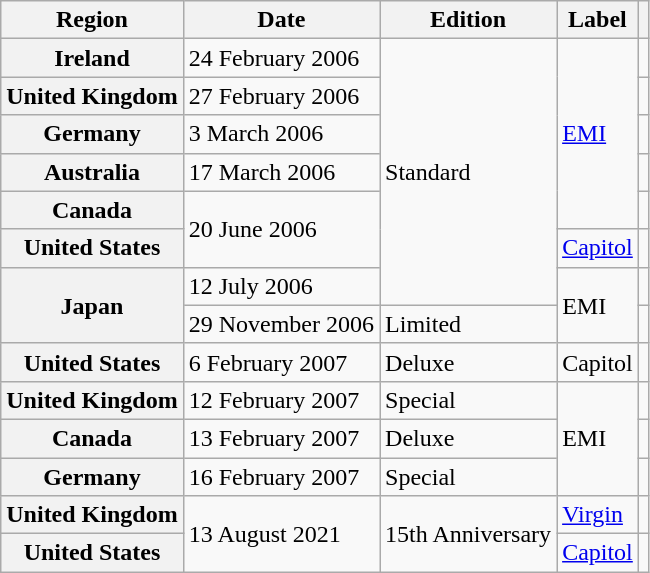<table class="wikitable plainrowheaders">
<tr>
<th scope="col">Region</th>
<th scope="col">Date</th>
<th scope="col">Edition</th>
<th scope="col">Label</th>
<th scope="col"></th>
</tr>
<tr>
<th scope="row">Ireland</th>
<td>24 February 2006</td>
<td rowspan="7">Standard</td>
<td rowspan="5"><a href='#'>EMI</a></td>
<td align="center"></td>
</tr>
<tr>
<th scope="row">United Kingdom</th>
<td>27 February 2006</td>
<td align="center"></td>
</tr>
<tr>
<th scope="row">Germany</th>
<td>3 March 2006</td>
<td align="center"></td>
</tr>
<tr>
<th scope="row">Australia</th>
<td>17 March 2006</td>
<td align="center"></td>
</tr>
<tr>
<th scope="row">Canada</th>
<td rowspan="2">20 June 2006</td>
<td align="center"></td>
</tr>
<tr>
<th scope="row">United States</th>
<td><a href='#'>Capitol</a></td>
<td align="center"></td>
</tr>
<tr>
<th scope="row" rowspan="2">Japan</th>
<td>12 July 2006</td>
<td rowspan="2">EMI</td>
<td align="center"></td>
</tr>
<tr>
<td>29 November 2006</td>
<td>Limited</td>
<td align="center"></td>
</tr>
<tr>
<th scope="row">United States</th>
<td>6 February 2007</td>
<td>Deluxe</td>
<td>Capitol</td>
<td align="center"></td>
</tr>
<tr>
<th scope="row">United Kingdom</th>
<td>12 February 2007</td>
<td>Special</td>
<td rowspan="3">EMI</td>
<td align="center"></td>
</tr>
<tr>
<th scope="row">Canada</th>
<td>13 February 2007</td>
<td>Deluxe</td>
<td align="center"></td>
</tr>
<tr>
<th scope="row">Germany</th>
<td>16 February 2007</td>
<td>Special</td>
<td align="center"></td>
</tr>
<tr>
<th scope="row">United Kingdom</th>
<td rowspan="2">13 August 2021</td>
<td rowspan="2">15th Anniversary</td>
<td><a href='#'>Virgin</a></td>
<td align="center"></td>
</tr>
<tr>
<th scope="row">United States</th>
<td><a href='#'>Capitol</a></td>
<td align="center"></td>
</tr>
</table>
